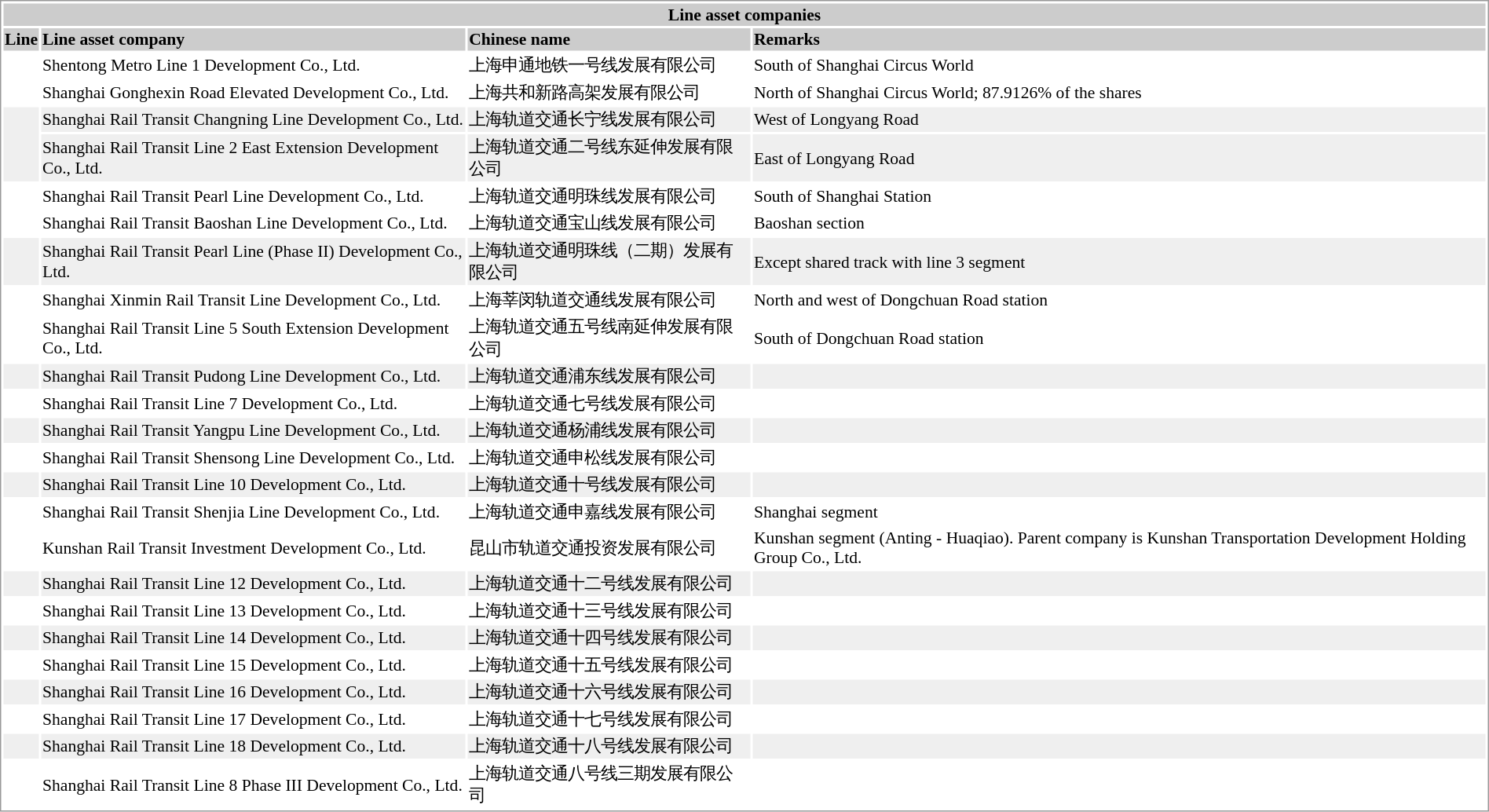<table border=0 style="border:1px solid #999;background-color:white;text-align:left;font-size:90%" class="mw-collapsible">
<tr>
<th colspan="6" style="text-align: center" bgcolor=#cccccc>Line asset companies</th>
</tr>
<tr bgcolor=#cccccc>
<th>Line</th>
<th>Line asset company</th>
<th>Chinese name</th>
<th>Remarks</th>
</tr>
<tr>
<td rowspan="2"></td>
<td>Shentong Metro Line 1 Development Co., Ltd.</td>
<td>上海申通地铁一号线发展有限公司</td>
<td>South of Shanghai Circus World</td>
</tr>
<tr>
<td>Shanghai Gonghexin Road Elevated Development Co., Ltd.</td>
<td>上海共和新路高架发展有限公司</td>
<td>North of Shanghai Circus World; 87.9126% of the shares</td>
</tr>
<tr bgcolor=#EFEFEF>
<td rowspan="2"></td>
<td>Shanghai Rail Transit Changning Line Development Co., Ltd.</td>
<td>上海轨道交通长宁线发展有限公司</td>
<td>West of Longyang Road</td>
</tr>
<tr bgcolor=#EFEFEF>
<td>Shanghai Rail Transit Line 2 East Extension Development Co., Ltd.</td>
<td>上海轨道交通二号线东延伸发展有限公司</td>
<td>East of Longyang Road</td>
</tr>
<tr>
<td rowspan="2"></td>
<td>Shanghai Rail Transit Pearl Line Development Co., Ltd.</td>
<td>上海轨道交通明珠线发展有限公司</td>
<td>South of Shanghai Station</td>
</tr>
<tr>
<td>Shanghai Rail Transit Baoshan Line Development Co., Ltd.</td>
<td>上海轨道交通宝山线发展有限公司</td>
<td>Baoshan section</td>
</tr>
<tr bgcolor=#EFEFEF>
<td></td>
<td>Shanghai Rail Transit Pearl Line (Phase II) Development Co., Ltd.</td>
<td>上海轨道交通明珠线（二期）发展有限公司</td>
<td>Except shared track with line 3 segment</td>
</tr>
<tr>
<td rowspan="2"></td>
<td>Shanghai Xinmin Rail Transit Line Development Co., Ltd.</td>
<td>上海莘闵轨道交通线发展有限公司</td>
<td>North and west of Dongchuan Road station</td>
</tr>
<tr>
<td>Shanghai Rail Transit Line 5 South Extension Development Co., Ltd.</td>
<td>上海轨道交通五号线南延伸发展有限公司</td>
<td>South of Dongchuan Road station</td>
</tr>
<tr bgcolor=#EFEFEF>
<td></td>
<td>Shanghai Rail Transit Pudong Line Development Co., Ltd.</td>
<td>上海轨道交通浦东线发展有限公司</td>
<td></td>
</tr>
<tr>
<td></td>
<td>Shanghai Rail Transit Line 7 Development Co., Ltd.</td>
<td>上海轨道交通七号线发展有限公司</td>
<td></td>
</tr>
<tr bgcolor=#EFEFEF>
<td></td>
<td>Shanghai Rail Transit Yangpu Line Development Co., Ltd.</td>
<td>上海轨道交通杨浦线发展有限公司</td>
<td></td>
</tr>
<tr>
<td></td>
<td>Shanghai Rail Transit Shensong Line Development Co., Ltd.</td>
<td>上海轨道交通申松线发展有限公司</td>
<td></td>
</tr>
<tr bgcolor=#EFEFEF>
<td></td>
<td>Shanghai Rail Transit Line 10 Development Co., Ltd.</td>
<td>上海轨道交通十号线发展有限公司</td>
<td></td>
</tr>
<tr>
<td rowspan="2"></td>
<td>Shanghai Rail Transit Shenjia Line Development Co., Ltd.</td>
<td>上海轨道交通申嘉线发展有限公司</td>
<td>Shanghai segment</td>
</tr>
<tr>
<td>Kunshan Rail Transit Investment Development Co., Ltd.</td>
<td>昆山市轨道交通投资发展有限公司</td>
<td>Kunshan segment (Anting - Huaqiao). Parent company is Kunshan Transportation Development Holding Group Co., Ltd.</td>
</tr>
<tr bgcolor=#EFEFEF>
<td></td>
<td>Shanghai Rail Transit Line 12 Development Co., Ltd.</td>
<td>上海轨道交通十二号线发展有限公司</td>
<td></td>
</tr>
<tr>
<td></td>
<td>Shanghai Rail Transit Line 13 Development Co., Ltd.</td>
<td>上海轨道交通十三号线发展有限公司</td>
<td></td>
</tr>
<tr bgcolor=#EFEFEF>
<td></td>
<td>Shanghai Rail Transit Line 14 Development Co., Ltd.</td>
<td>上海轨道交通十四号线发展有限公司</td>
<td></td>
</tr>
<tr>
<td></td>
<td>Shanghai Rail Transit Line 15 Development Co., Ltd.</td>
<td>上海轨道交通十五号线发展有限公司</td>
<td></td>
</tr>
<tr bgcolor=#EFEFEF>
<td></td>
<td>Shanghai Rail Transit Line 16 Development Co., Ltd.</td>
<td>上海轨道交通十六号线发展有限公司</td>
<td></td>
</tr>
<tr>
<td></td>
<td>Shanghai Rail Transit Line 17 Development Co., Ltd.</td>
<td>上海轨道交通十七号线发展有限公司</td>
<td></td>
</tr>
<tr bgcolor=#EFEFEF>
<td></td>
<td>Shanghai Rail Transit Line 18 Development Co., Ltd.</td>
<td>上海轨道交通十八号线发展有限公司</td>
<td></td>
</tr>
<tr>
<td></td>
<td>Shanghai Rail Transit Line 8 Phase III Development Co., Ltd.</td>
<td>上海轨道交通八号线三期发展有限公司</td>
<td></td>
</tr>
</table>
